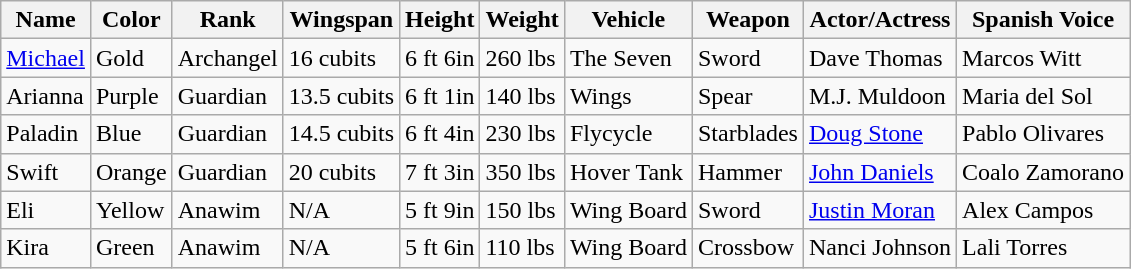<table class="wikitable">
<tr>
<th>Name</th>
<th>Color</th>
<th>Rank</th>
<th>Wingspan</th>
<th>Height</th>
<th>Weight</th>
<th>Vehicle</th>
<th>Weapon</th>
<th>Actor/Actress</th>
<th>Spanish Voice</th>
</tr>
<tr>
<td><a href='#'>Michael</a></td>
<td>Gold</td>
<td>Archangel</td>
<td>16 cubits</td>
<td>6 ft 6in</td>
<td>260 lbs</td>
<td>The Seven</td>
<td>Sword</td>
<td>Dave Thomas</td>
<td>Marcos Witt</td>
</tr>
<tr>
<td>Arianna</td>
<td>Purple</td>
<td>Guardian</td>
<td>13.5 cubits</td>
<td>6 ft 1in</td>
<td>140 lbs</td>
<td>Wings</td>
<td>Spear</td>
<td>M.J. Muldoon</td>
<td>Maria del Sol</td>
</tr>
<tr>
<td>Paladin</td>
<td>Blue</td>
<td>Guardian</td>
<td>14.5 cubits</td>
<td>6 ft 4in</td>
<td>230 lbs</td>
<td>Flycycle</td>
<td>Starblades</td>
<td><a href='#'>Doug Stone</a></td>
<td>Pablo Olivares</td>
</tr>
<tr>
<td>Swift</td>
<td>Orange</td>
<td>Guardian</td>
<td>20 cubits</td>
<td>7 ft 3in</td>
<td>350 lbs</td>
<td>Hover Tank</td>
<td>Hammer</td>
<td><a href='#'>John Daniels</a></td>
<td>Coalo Zamorano</td>
</tr>
<tr>
<td>Eli</td>
<td>Yellow</td>
<td>Anawim</td>
<td>N/A</td>
<td>5 ft 9in</td>
<td>150 lbs</td>
<td>Wing Board</td>
<td>Sword</td>
<td><a href='#'>Justin Moran</a></td>
<td>Alex Campos</td>
</tr>
<tr>
<td>Kira</td>
<td>Green</td>
<td>Anawim</td>
<td>N/A</td>
<td>5 ft 6in</td>
<td>110 lbs</td>
<td>Wing Board</td>
<td>Crossbow</td>
<td>Nanci Johnson</td>
<td>Lali Torres</td>
</tr>
</table>
